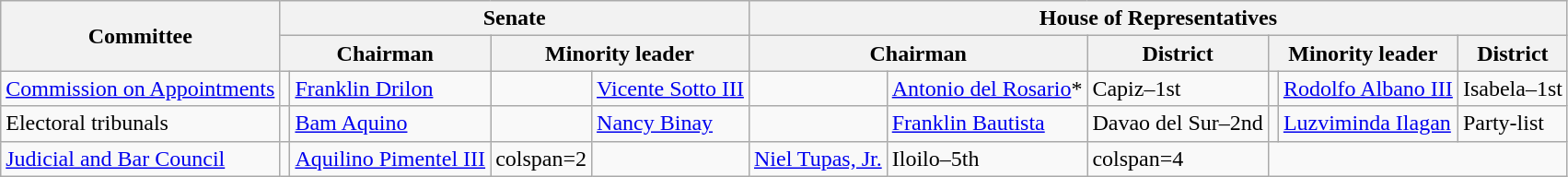<table class=wikitable>
<tr>
<th rowspan=2>Committee</th>
<th colspan=4>Senate</th>
<th colspan=6>House of Representatives</th>
</tr>
<tr>
<th colspan=2>Chairman</th>
<th colspan=2>Minority leader</th>
<th colspan=2>Chairman</th>
<th>District</th>
<th colspan=2>Minority leader</th>
<th>District</th>
</tr>
<tr>
<td><a href='#'>Commission on Appointments</a></td>
<td></td>
<td><a href='#'>Franklin Drilon</a></td>
<td></td>
<td><a href='#'>Vicente Sotto III</a></td>
<td></td>
<td><a href='#'>Antonio del Rosario</a>*</td>
<td>Capiz–1st</td>
<td></td>
<td><a href='#'>Rodolfo Albano III</a></td>
<td>Isabela–1st</td>
</tr>
<tr>
<td>Electoral tribunals</td>
<td></td>
<td><a href='#'>Bam Aquino</a></td>
<td></td>
<td><a href='#'>Nancy Binay</a></td>
<td></td>
<td><a href='#'>Franklin Bautista</a></td>
<td>Davao del Sur–2nd</td>
<td></td>
<td><a href='#'>Luzviminda Ilagan</a></td>
<td>Party-list</td>
</tr>
<tr>
<td><a href='#'>Judicial and Bar Council</a></td>
<td></td>
<td><a href='#'>Aquilino Pimentel III</a></td>
<td>colspan=2 </td>
<td></td>
<td><a href='#'>Niel Tupas, Jr.</a></td>
<td>Iloilo–5th</td>
<td>colspan=4 </td>
</tr>
</table>
